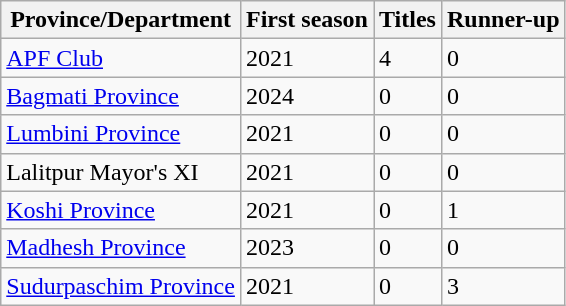<table class="wikitable">
<tr>
<th>Province/Department</th>
<th>First season</th>
<th>Titles</th>
<th>Runner-up</th>
</tr>
<tr>
<td><a href='#'>APF Club</a></td>
<td>2021</td>
<td>4</td>
<td>0</td>
</tr>
<tr>
<td><a href='#'>Bagmati Province</a></td>
<td>2024</td>
<td>0</td>
<td>0</td>
</tr>
<tr>
<td><a href='#'>Lumbini Province</a></td>
<td>2021</td>
<td>0</td>
<td>0</td>
</tr>
<tr>
<td>Lalitpur Mayor's XI</td>
<td>2021</td>
<td>0</td>
<td>0</td>
</tr>
<tr>
<td><a href='#'>Koshi Province</a></td>
<td>2021</td>
<td>0</td>
<td>1</td>
</tr>
<tr>
<td><a href='#'>Madhesh Province</a></td>
<td>2023</td>
<td>0</td>
<td>0</td>
</tr>
<tr>
<td><a href='#'>Sudurpaschim Province</a></td>
<td>2021</td>
<td>0</td>
<td>3</td>
</tr>
</table>
